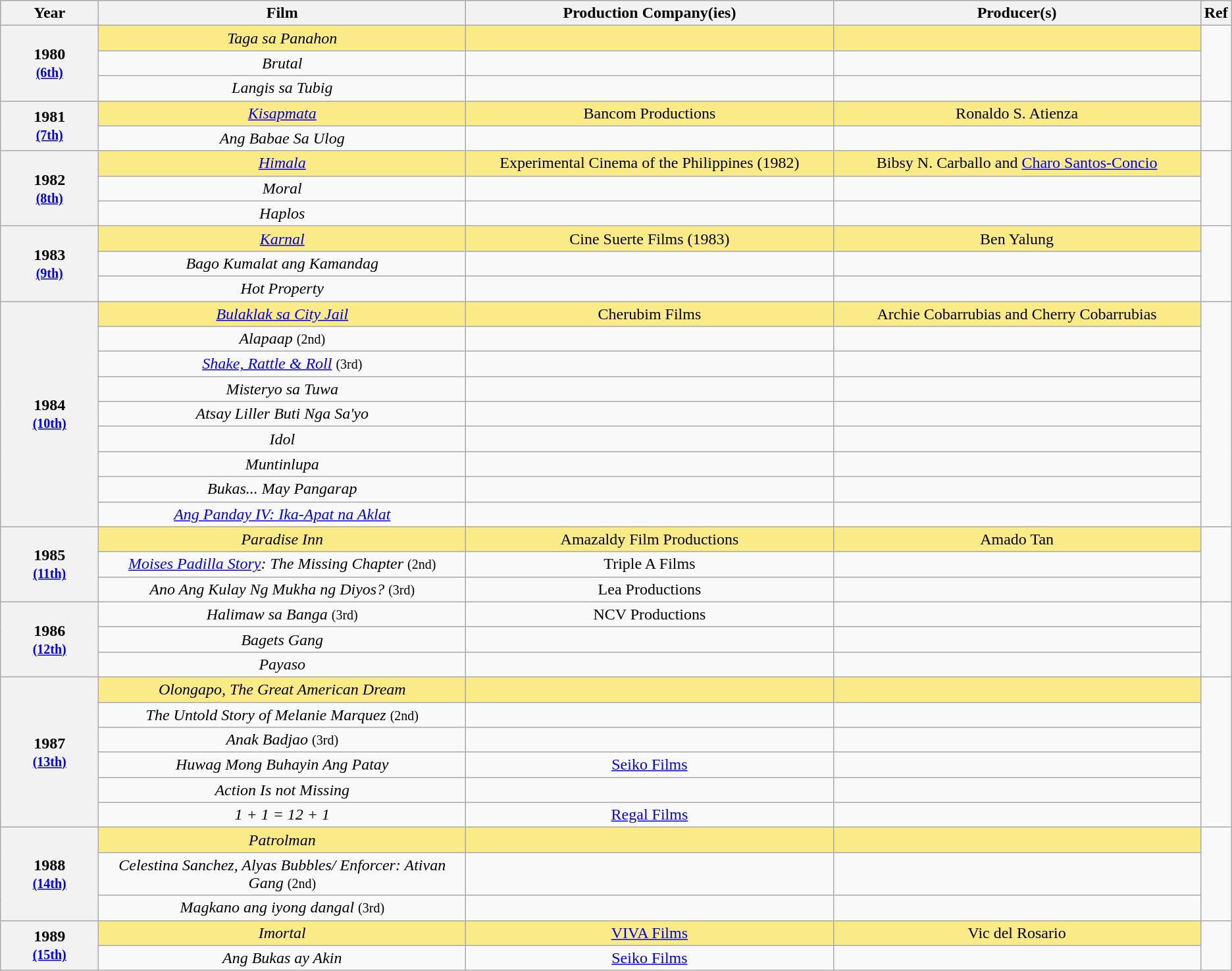<table class="wikitable" rowspan="2" style="text-align:center">
<tr style="background:#bebebe;">
<th scope="col" style="width:8%;">Year</th>
<th scope="col" style="width:30%;">Film</th>
<th scope="col" style="width:30%;">Production Company(ies)</th>
<th scope="col" style="width:30%;">Producer(s)</th>
<th scope="col" style="width:2%;">Ref</th>
</tr>
<tr>
<th scope="row" style="text-align:center" rowspan=3>1980 <br><small><a href='#'>(6th)</a> </small></th>
<td style="background:#FAEB86"><em>Taga sa Panahon</em></td>
<td style="background:#FAEB86"></td>
<td style="background:#FAEB86"></td>
<td rowspan="3"></td>
</tr>
<tr>
<td><em>Brutal</em></td>
<td></td>
<td></td>
</tr>
<tr>
<td><em>Langis sa Tubig</em></td>
<td></td>
<td></td>
</tr>
<tr>
<th scope="row" style="text-align:center" rowspan="2">1981 <br><small><a href='#'>(7th)</a> </small></th>
<td style="background:#FAEB86"><em><a href='#'>Kisapmata</a></em></td>
<td style="background:#FAEB86">Bancom Productions</td>
<td style="background:#FAEB86">Ronaldo S. Atienza</td>
<td rowspan="2"></td>
</tr>
<tr>
<td><em>Ang Babae Sa Ulog</em></td>
<td></td>
<td></td>
</tr>
<tr>
<th scope="row" style="text-align:center" rowspan="3">1982 <br><small><a href='#'>(8th)</a> </small></th>
<td style="background:#FAEB86"><em><a href='#'>Himala</a></em></td>
<td style="background:#FAEB86">Experimental Cinema of the Philippines (1982)</td>
<td style="background:#FAEB86">Bibsy N. Carballo and <a href='#'>Charo Santos-Concio</a></td>
<td rowspan="3"></td>
</tr>
<tr>
<td><em>Moral</em></td>
<td></td>
<td></td>
</tr>
<tr>
<td><em>Haplos</em></td>
<td></td>
<td></td>
</tr>
<tr>
<th scope="row" style="text-align:center" rowspan="3">1983 <br><small><a href='#'>(9th)</a> </small></th>
<td style="background:#FAEB86"><em><a href='#'>Karnal</a></em></td>
<td style="background:#FAEB86">Cine Suerte Films (1983)</td>
<td style="background:#FAEB86">Ben Yalung</td>
<td rowspan="3"></td>
</tr>
<tr>
<td><em>Bago Kumalat ang Kamandag</em></td>
<td></td>
<td></td>
</tr>
<tr>
<td><em>Hot Property</em></td>
<td></td>
<td></td>
</tr>
<tr>
<th scope="row" style="text-align:center" rowspan="9">1984 <br><small><a href='#'>(10th)</a> </small></th>
<td style="background:#FAEB86"><em><a href='#'>Bulaklak sa City Jail</a></em></td>
<td style="background:#FAEB86">Cherubim Films</td>
<td style="background:#FAEB86">Archie Cobarrubias and Cherry Cobarrubias</td>
<td rowspan="9"></td>
</tr>
<tr>
<td><em>Alapaap</em> <small>(2nd)</small></td>
<td></td>
<td></td>
</tr>
<tr>
<td><em><a href='#'>Shake, Rattle & Roll</a></em> <small>(3rd)</small></td>
<td></td>
<td></td>
</tr>
<tr>
<td><em>Misteryo sa Tuwa</em></td>
<td></td>
<td></td>
</tr>
<tr>
<td><em>Atsay Liller Buti Nga Sa'yo</em></td>
<td></td>
<td></td>
</tr>
<tr>
<td><em>Idol</em></td>
<td></td>
<td></td>
</tr>
<tr>
<td><em>Muntinlupa</em></td>
<td></td>
<td></td>
</tr>
<tr>
<td><em>Bukas... May Pangarap</em></td>
<td></td>
<td></td>
</tr>
<tr>
<td><em><a href='#'>Ang Panday IV: Ika-Apat na Aklat</a></em></td>
<td></td>
<td></td>
</tr>
<tr>
<th scope="row" style="text-align:center" rowspan="3">1985 <br><small><a href='#'>(11th)</a> </small></th>
<td style="background:#FAEB86"><em>Paradise Inn</em></td>
<td style="background:#FAEB86">Amazaldy Film Productions</td>
<td style="background:#FAEB86">Amado Tan</td>
<td rowspan="3"></td>
</tr>
<tr>
<td><em><a href='#'>Moises Padilla Story</a>: The Missing Chapter</em> <small>(2nd)</small></td>
<td>Triple A Films</td>
<td></td>
</tr>
<tr>
<td><em>Ano Ang Kulay Ng Mukha ng Diyos?</em> <small>(3rd)</small></td>
<td>Lea Productions</td>
<td></td>
</tr>
<tr>
<th scope="row" style="text-align:center" rowspan=3>1986 <br><small><a href='#'>(12th)</a> </small></th>
<td><em>Halimaw sa Banga</em> <small>(3rd)</small></td>
<td>NCV Productions</td>
<td></td>
<td rowspan=3></td>
</tr>
<tr>
<td><em>Bagets Gang</em></td>
<td></td>
<td></td>
</tr>
<tr>
<td><em>Payaso</em></td>
<td></td>
<td></td>
</tr>
<tr>
<th scope="row" style="text-align:center" rowspan=6>1987 <br><small><a href='#'>(13th)</a> </small></th>
<td style="background:#FAEB86"><em>Olongapo, The Great American Dream</em></td>
<td style="background:#FAEB86"></td>
<td style="background:#FAEB86"></td>
<td rowspan=6></td>
</tr>
<tr>
<td><em>The Untold Story of Melanie Marquez</em> <small>(2nd)</small></td>
<td></td>
<td></td>
</tr>
<tr>
<td><em>Anak Badjao</em> <small>(3rd)</small></td>
<td></td>
<td></td>
</tr>
<tr>
<td><em>Huwag Mong Buhayin Ang Patay</em></td>
<td><a href='#'>Seiko Films</a></td>
<td></td>
</tr>
<tr>
<td><em>Action Is not Missing</em></td>
<td></td>
<td></td>
</tr>
<tr>
<td><em>1 + 1 = 12 + 1</em></td>
<td><a href='#'>Regal Films</a></td>
<td></td>
</tr>
<tr>
<th scope="row" style="text-align:center" rowspan=3>1988 <br><small><a href='#'>(14th)</a> </small></th>
<td style="background:#FAEB86"><em>Patrolman</em></td>
<td style="background:#FAEB86"></td>
<td style="background:#FAEB86"></td>
<td rowspan=3></td>
</tr>
<tr>
<td><em>Celestina Sanchez, Alyas Bubbles/ Enforcer: Ativan Gang</em> <small>(2nd)</small></td>
<td></td>
<td></td>
</tr>
<tr>
<td><em>Magkano ang iyong dangal</em> <small>(3rd)</small></td>
<td></td>
<td></td>
</tr>
<tr>
<th scope="row" style="text-align:center" rowspan=2>1989 <br><small><a href='#'>(15th)</a> </small></th>
<td style="background:#FAEB86"><em>Imortal</em></td>
<td style="background:#FAEB86"><a href='#'>VIVA Films</a></td>
<td style="background:#FAEB86">Vic del Rosario</td>
<td rowspan=2></td>
</tr>
<tr>
<td><em>Ang Bukas ay Akin</em></td>
<td><a href='#'>Seiko Films</a></td>
<td></td>
</tr>
</table>
